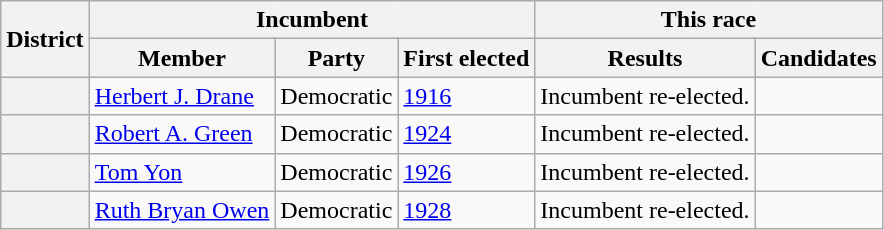<table class=wikitable>
<tr>
<th rowspan=2>District</th>
<th colspan=3>Incumbent</th>
<th colspan=2>This race</th>
</tr>
<tr>
<th>Member</th>
<th>Party</th>
<th>First elected</th>
<th>Results</th>
<th>Candidates</th>
</tr>
<tr>
<th></th>
<td><a href='#'>Herbert J. Drane</a></td>
<td>Democratic</td>
<td><a href='#'>1916</a></td>
<td>Incumbent re-elected.</td>
<td nowrap></td>
</tr>
<tr>
<th></th>
<td><a href='#'>Robert A. Green</a></td>
<td>Democratic</td>
<td><a href='#'>1924</a></td>
<td>Incumbent re-elected.</td>
<td nowrap></td>
</tr>
<tr>
<th></th>
<td><a href='#'>Tom Yon</a></td>
<td>Democratic</td>
<td><a href='#'>1926</a></td>
<td>Incumbent re-elected.</td>
<td nowrap></td>
</tr>
<tr>
<th></th>
<td><a href='#'>Ruth Bryan Owen</a></td>
<td>Democratic</td>
<td><a href='#'>1928</a></td>
<td>Incumbent re-elected.</td>
<td nowrap></td>
</tr>
</table>
